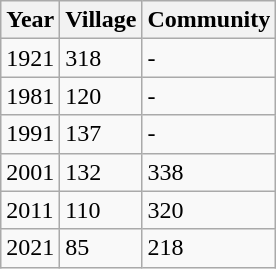<table class=wikitable>
<tr>
<th>Year</th>
<th>Village</th>
<th>Community</th>
</tr>
<tr>
<td>1921</td>
<td>318</td>
<td>-</td>
</tr>
<tr>
<td>1981</td>
<td>120</td>
<td>-</td>
</tr>
<tr>
<td>1991</td>
<td>137</td>
<td>-</td>
</tr>
<tr>
<td>2001</td>
<td>132</td>
<td>338</td>
</tr>
<tr>
<td>2011</td>
<td>110</td>
<td>320</td>
</tr>
<tr>
<td>2021</td>
<td>85</td>
<td>218</td>
</tr>
</table>
